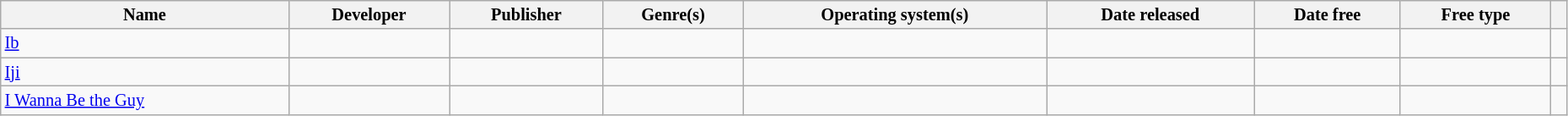<table class="wikitable sortable" style="font-size:85%; width:98%">
<tr>
<th>Name</th>
<th>Developer</th>
<th>Publisher</th>
<th>Genre(s)</th>
<th>Operating system(s)</th>
<th>Date released</th>
<th>Date free</th>
<th>Free type</th>
<th></th>
</tr>
<tr>
<td><a href='#'>Ib</a></td>
<td></td>
<td></td>
<td></td>
<td></td>
<td></td>
<td></td>
<td></td>
<td></td>
</tr>
<tr>
<td><a href='#'>Iji</a></td>
<td></td>
<td></td>
<td></td>
<td></td>
<td></td>
<td></td>
<td></td>
<td></td>
</tr>
<tr>
<td><a href='#'>I Wanna Be the Guy</a></td>
<td></td>
<td></td>
<td></td>
<td></td>
<td></td>
<td></td>
<td></td>
<td></td>
</tr>
</table>
